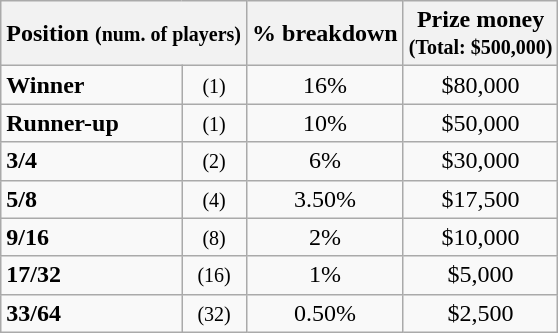<table class="wikitable">
<tr>
<th colspan=2>Position <small>(num. of players)</small></th>
<th>% breakdown</th>
<th>Prize money<br><small>(Total: $500,000)</small></th>
</tr>
<tr>
<td><strong>Winner</strong></td>
<td align=center><small>(1)</small></td>
<td align=center>16%</td>
<td align=center>$80,000</td>
</tr>
<tr>
<td><strong>Runner-up</strong></td>
<td align=center><small>(1)</small></td>
<td align=center>10%</td>
<td align=center>$50,000</td>
</tr>
<tr>
<td><strong>3/4</strong></td>
<td align=center><small>(2)</small></td>
<td align=center>6%</td>
<td align=center>$30,000</td>
</tr>
<tr>
<td><strong>5/8</strong></td>
<td align=center><small>(4)</small></td>
<td align=center>3.50%</td>
<td align=center>$17,500</td>
</tr>
<tr>
<td><strong>9/16</strong></td>
<td align=center><small>(8)</small></td>
<td align=center>2%</td>
<td align=center>$10,000</td>
</tr>
<tr>
<td><strong>17/32</strong></td>
<td align=center><small>(16)</small></td>
<td align=center>1%</td>
<td align=center>$5,000</td>
</tr>
<tr>
<td><strong>33/64</strong></td>
<td align=center><small>(32)</small></td>
<td align=center>0.50%</td>
<td align=center>$2,500</td>
</tr>
</table>
